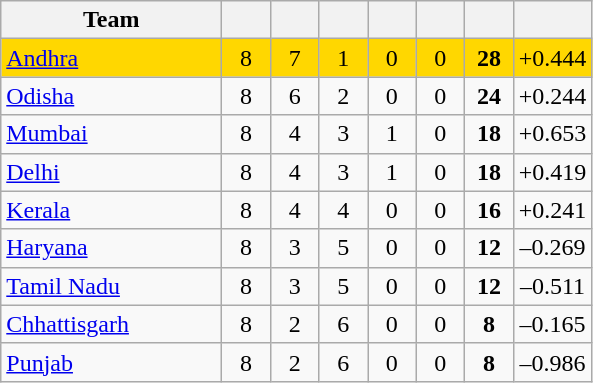<table class="wikitable" style="text-align:center">
<tr>
<th style="width:140px;">Team</th>
<th style="width:25px;"></th>
<th style="width:25px;"></th>
<th style="width:25px;"></th>
<th style="width:25px;"></th>
<th style="width:25px;"></th>
<th style="width:25px;"></th>
<th style="width:40px;"></th>
</tr>
<tr style="background:gold;">
<td style="text-align:left"><a href='#'>Andhra</a></td>
<td>8</td>
<td>7</td>
<td>1</td>
<td>0</td>
<td>0</td>
<td><strong>28</strong></td>
<td>+0.444</td>
</tr>
<tr>
<td style="text-align:left"><a href='#'>Odisha</a></td>
<td>8</td>
<td>6</td>
<td>2</td>
<td>0</td>
<td>0</td>
<td><strong>24</strong></td>
<td>+0.244</td>
</tr>
<tr>
<td style="text-align:left"><a href='#'>Mumbai</a></td>
<td>8</td>
<td>4</td>
<td>3</td>
<td>1</td>
<td>0</td>
<td><strong>18</strong></td>
<td>+0.653</td>
</tr>
<tr>
<td style="text-align:left"><a href='#'>Delhi</a></td>
<td>8</td>
<td>4</td>
<td>3</td>
<td>1</td>
<td>0</td>
<td><strong>18</strong></td>
<td>+0.419</td>
</tr>
<tr>
<td style="text-align:left"><a href='#'>Kerala</a></td>
<td>8</td>
<td>4</td>
<td>4</td>
<td>0</td>
<td>0</td>
<td><strong>16</strong></td>
<td>+0.241</td>
</tr>
<tr>
<td style="text-align:left"><a href='#'>Haryana</a></td>
<td>8</td>
<td>3</td>
<td>5</td>
<td>0</td>
<td>0</td>
<td><strong>12</strong></td>
<td>–0.269</td>
</tr>
<tr>
<td style="text-align:left"><a href='#'>Tamil Nadu</a></td>
<td>8</td>
<td>3</td>
<td>5</td>
<td>0</td>
<td>0</td>
<td><strong>12</strong></td>
<td>–0.511</td>
</tr>
<tr>
<td style="text-align:left"><a href='#'>Chhattisgarh</a></td>
<td>8</td>
<td>2</td>
<td>6</td>
<td>0</td>
<td>0</td>
<td><strong>8</strong></td>
<td>–0.165</td>
</tr>
<tr>
<td style="text-align:left"><a href='#'>Punjab</a></td>
<td>8</td>
<td>2</td>
<td>6</td>
<td>0</td>
<td>0</td>
<td><strong>8</strong></td>
<td>–0.986</td>
</tr>
</table>
